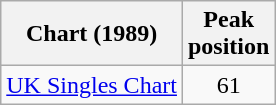<table class="wikitable">
<tr>
<th>Chart (1989)</th>
<th>Peak<br>position</th>
</tr>
<tr>
<td><a href='#'>UK Singles Chart</a></td>
<td align="center">61</td>
</tr>
</table>
